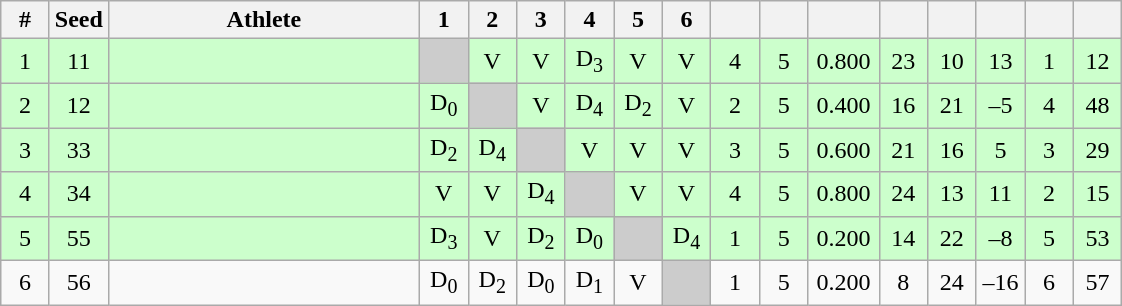<table class="wikitable" style="text-align:center">
<tr>
<th width="25">#</th>
<th width="25">Seed</th>
<th width="200">Athlete</th>
<th width="25">1</th>
<th width="25">2</th>
<th width="25">3</th>
<th width="25">4</th>
<th width="25">5</th>
<th width="25">6</th>
<th width="25"></th>
<th width="25"></th>
<th width="40"></th>
<th width="25"></th>
<th width="25"></th>
<th width="25"></th>
<th width="25"></th>
<th width="25"></th>
</tr>
<tr bgcolor="#ccffcc">
<td>1</td>
<td>11</td>
<td align=left></td>
<td bgcolor="#cccccc"></td>
<td>V</td>
<td>V</td>
<td>D<sub>3</sub></td>
<td>V</td>
<td>V</td>
<td>4</td>
<td>5</td>
<td>0.800</td>
<td>23</td>
<td>10</td>
<td>13</td>
<td>1</td>
<td>12</td>
</tr>
<tr bgcolor="#ccffcc">
<td>2</td>
<td>12</td>
<td align=left></td>
<td>D<sub>0</sub></td>
<td bgcolor="#cccccc"></td>
<td>V</td>
<td>D<sub>4</sub></td>
<td>D<sub>2</sub></td>
<td>V</td>
<td>2</td>
<td>5</td>
<td>0.400</td>
<td>16</td>
<td>21</td>
<td>–5</td>
<td>4</td>
<td>48</td>
</tr>
<tr bgcolor="#ccffcc">
<td>3</td>
<td>33</td>
<td align=left></td>
<td>D<sub>2</sub></td>
<td>D<sub>4</sub></td>
<td bgcolor="#cccccc"></td>
<td>V</td>
<td>V</td>
<td>V</td>
<td>3</td>
<td>5</td>
<td>0.600</td>
<td>21</td>
<td>16</td>
<td>5</td>
<td>3</td>
<td>29</td>
</tr>
<tr bgcolor="#ccffcc">
<td>4</td>
<td>34</td>
<td align=left></td>
<td>V</td>
<td>V</td>
<td>D<sub>4</sub></td>
<td bgcolor="#cccccc"></td>
<td>V</td>
<td>V</td>
<td>4</td>
<td>5</td>
<td>0.800</td>
<td>24</td>
<td>13</td>
<td>11</td>
<td>2</td>
<td>15</td>
</tr>
<tr bgcolor="#ccffcc">
<td>5</td>
<td>55</td>
<td align=left></td>
<td>D<sub>3</sub></td>
<td>V</td>
<td>D<sub>2</sub></td>
<td>D<sub>0</sub></td>
<td bgcolor="#cccccc"></td>
<td>D<sub>4</sub></td>
<td>1</td>
<td>5</td>
<td>0.200</td>
<td>14</td>
<td>22</td>
<td>–8</td>
<td>5</td>
<td>53</td>
</tr>
<tr>
<td>6</td>
<td>56</td>
<td align=left></td>
<td>D<sub>0</sub></td>
<td>D<sub>2</sub></td>
<td>D<sub>0</sub></td>
<td>D<sub>1</sub></td>
<td>V</td>
<td bgcolor="#cccccc"></td>
<td>1</td>
<td>5</td>
<td>0.200</td>
<td>8</td>
<td>24</td>
<td>–16</td>
<td>6</td>
<td>57</td>
</tr>
</table>
